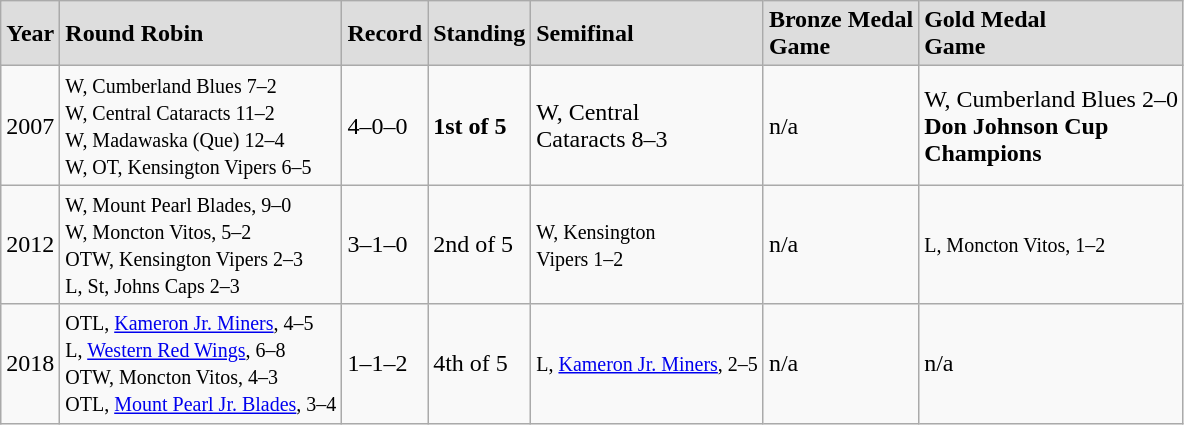<table class="wikitable">
<tr style="font-weight:bold; background-color:#dddddd;" |>
<td>Year</td>
<td>Round Robin</td>
<td>Record</td>
<td>Standing</td>
<td>Semifinal</td>
<td>Bronze Medal<br> Game</td>
<td>Gold Medal<br> Game</td>
</tr>
<tr>
<td>2007</td>
<td><small> W, Cumberland Blues 7–2<br>W, Central Cataracts 11–2<br>W, Madawaska (Que) 12–4<br>W, OT, Kensington Vipers 6–5</small></td>
<td>4–0–0</td>
<td><strong>1st of 5</strong></td>
<td>W, Central<br> Cataracts 8–3</td>
<td>n/a</td>
<td>W, Cumberland Blues 2–0<br><strong>Don Johnson Cup<br> Champions</strong></td>
</tr>
<tr>
<td>2012</td>
<td><small> W, Mount Pearl Blades, 9–0<br>W, Moncton Vitos, 5–2<br>OTW, Kensington Vipers 2–3<br>L, St, Johns Caps 2–3</small></td>
<td>3–1–0</td>
<td>2nd of 5</td>
<td><small>W, Kensington<br>Vipers  1–2</small></td>
<td>n/a</td>
<td><small>L, Moncton Vitos, 1–2</small></td>
</tr>
<tr>
<td>2018</td>
<td><small> OTL, <a href='#'>Kameron Jr. Miners</a>, 4–5<br>L, <a href='#'>Western Red Wings</a>, 6–8<br>OTW, Moncton Vitos, 4–3<br>OTL, <a href='#'>Mount Pearl Jr. Blades</a>, 3–4</small></td>
<td>1–1–2</td>
<td>4th of 5</td>
<td><small>L, <a href='#'>Kameron Jr. Miners</a>, 2–5</small></td>
<td>n/a</td>
<td>n/a</td>
</tr>
</table>
